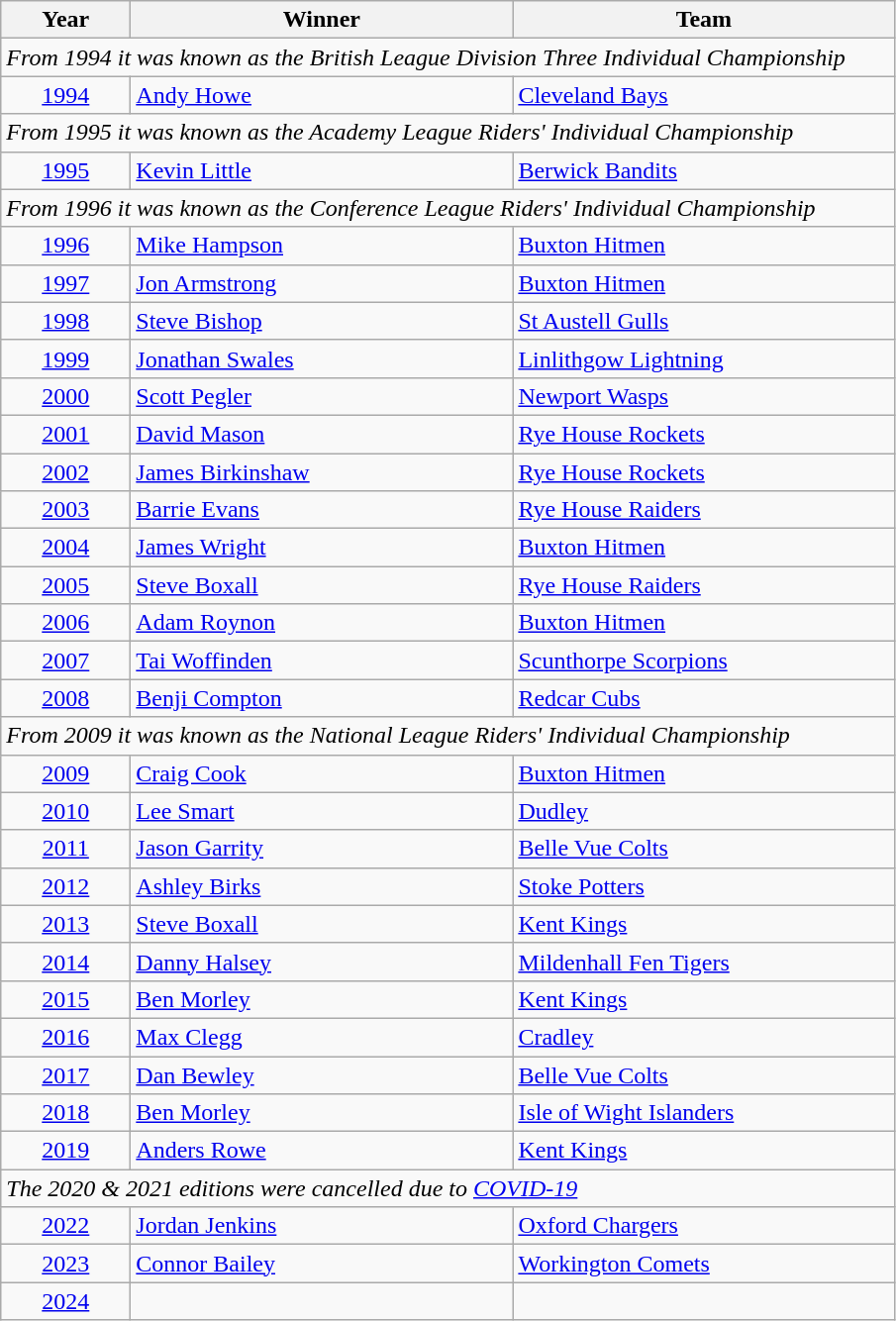<table class="wikitable">
<tr>
<th width=80px >Year</th>
<th width=250px >Winner</th>
<th width=250px >Team</th>
</tr>
<tr>
<td colspan=4><em>From 1994 it was known as the British League Division Three Individual Championship</em></td>
</tr>
<tr align=left>
<td align=center><a href='#'>1994</a></td>
<td><a href='#'>Andy Howe</a></td>
<td><a href='#'>Cleveland Bays</a></td>
</tr>
<tr>
<td colspan=4><em>From 1995 it was known as the Academy League Riders' Individual Championship</em></td>
</tr>
<tr align=left>
<td align=center><a href='#'>1995</a></td>
<td><a href='#'>Kevin Little</a></td>
<td><a href='#'>Berwick Bandits</a></td>
</tr>
<tr>
<td colspan=4><em>From 1996 it was known as the Conference League Riders' Individual Championship</em></td>
</tr>
<tr align=left>
<td align=center><a href='#'>1996</a></td>
<td><a href='#'>Mike Hampson</a></td>
<td><a href='#'>Buxton Hitmen</a></td>
</tr>
<tr align=left>
<td align=center><a href='#'>1997</a></td>
<td><a href='#'>Jon Armstrong</a></td>
<td><a href='#'>Buxton Hitmen</a></td>
</tr>
<tr align=left>
<td align=center><a href='#'>1998</a></td>
<td><a href='#'>Steve Bishop</a></td>
<td><a href='#'>St Austell Gulls</a></td>
</tr>
<tr align=left>
<td align=center><a href='#'>1999</a></td>
<td><a href='#'>Jonathan Swales</a></td>
<td><a href='#'>Linlithgow Lightning</a></td>
</tr>
<tr align=left>
<td align=center><a href='#'>2000</a></td>
<td><a href='#'>Scott Pegler</a></td>
<td><a href='#'>Newport Wasps</a></td>
</tr>
<tr align=left>
<td align=center><a href='#'>2001</a></td>
<td><a href='#'>David Mason</a></td>
<td><a href='#'>Rye House Rockets</a></td>
</tr>
<tr align=left>
<td align=center><a href='#'>2002</a></td>
<td><a href='#'>James Birkinshaw</a></td>
<td><a href='#'>Rye House Rockets</a></td>
</tr>
<tr align=left>
<td align=center><a href='#'>2003</a></td>
<td><a href='#'>Barrie Evans</a></td>
<td><a href='#'>Rye House Raiders</a></td>
</tr>
<tr align=left>
<td align=center><a href='#'>2004</a></td>
<td><a href='#'>James Wright</a></td>
<td><a href='#'>Buxton Hitmen</a></td>
</tr>
<tr align=left>
<td align=center><a href='#'>2005</a></td>
<td><a href='#'>Steve Boxall</a></td>
<td><a href='#'>Rye House Raiders</a></td>
</tr>
<tr align=left>
<td align=center><a href='#'>2006</a></td>
<td><a href='#'>Adam Roynon</a></td>
<td><a href='#'>Buxton Hitmen</a></td>
</tr>
<tr align=left>
<td align=center><a href='#'>2007</a></td>
<td><a href='#'>Tai Woffinden</a></td>
<td><a href='#'>Scunthorpe Scorpions</a></td>
</tr>
<tr align=left>
<td align=center><a href='#'>2008</a></td>
<td><a href='#'>Benji Compton</a></td>
<td><a href='#'>Redcar Cubs</a></td>
</tr>
<tr>
<td colspan=4><em>From 2009 it was known as the National League Riders' Individual Championship</em></td>
</tr>
<tr align=left>
<td align=center><a href='#'>2009</a></td>
<td><a href='#'>Craig Cook</a></td>
<td><a href='#'>Buxton Hitmen</a></td>
</tr>
<tr align=left>
<td align=center><a href='#'>2010</a></td>
<td><a href='#'>Lee Smart</a></td>
<td><a href='#'>Dudley</a></td>
</tr>
<tr align=left>
<td align=center><a href='#'>2011</a></td>
<td><a href='#'>Jason Garrity</a></td>
<td><a href='#'>Belle Vue Colts</a></td>
</tr>
<tr align=left>
<td align=center><a href='#'>2012</a></td>
<td><a href='#'>Ashley Birks</a></td>
<td><a href='#'>Stoke Potters</a></td>
</tr>
<tr align=left>
<td align=center><a href='#'>2013</a></td>
<td><a href='#'>Steve Boxall</a></td>
<td><a href='#'>Kent Kings</a></td>
</tr>
<tr align=left>
<td align=center><a href='#'>2014</a></td>
<td><a href='#'>Danny Halsey</a></td>
<td><a href='#'>Mildenhall Fen Tigers</a></td>
</tr>
<tr align=left>
<td align=center><a href='#'>2015</a></td>
<td><a href='#'>Ben Morley</a></td>
<td><a href='#'>Kent Kings</a></td>
</tr>
<tr align=left>
<td align=center><a href='#'>2016</a></td>
<td><a href='#'>Max Clegg</a></td>
<td><a href='#'>Cradley</a></td>
</tr>
<tr align=left>
<td align=center><a href='#'>2017</a></td>
<td><a href='#'>Dan Bewley</a></td>
<td><a href='#'>Belle Vue Colts</a></td>
</tr>
<tr align=left>
<td align=center><a href='#'>2018</a></td>
<td><a href='#'>Ben Morley</a></td>
<td><a href='#'>Isle of Wight Islanders</a></td>
</tr>
<tr align=left>
<td align=center><a href='#'>2019</a></td>
<td><a href='#'>Anders Rowe</a></td>
<td><a href='#'>Kent Kings</a></td>
</tr>
<tr align=left>
<td colspan=4><em>The 2020 & 2021 editions were cancelled due to <a href='#'>COVID-19</a></em></td>
</tr>
<tr align=left>
<td align=center><a href='#'>2022</a></td>
<td><a href='#'>Jordan Jenkins</a></td>
<td><a href='#'>Oxford Chargers</a></td>
</tr>
<tr align=left>
<td align=center><a href='#'>2023</a></td>
<td><a href='#'>Connor Bailey</a></td>
<td><a href='#'>Workington Comets</a></td>
</tr>
<tr align=left>
<td align=center><a href='#'>2024</a></td>
<td></td>
<td></td>
</tr>
</table>
